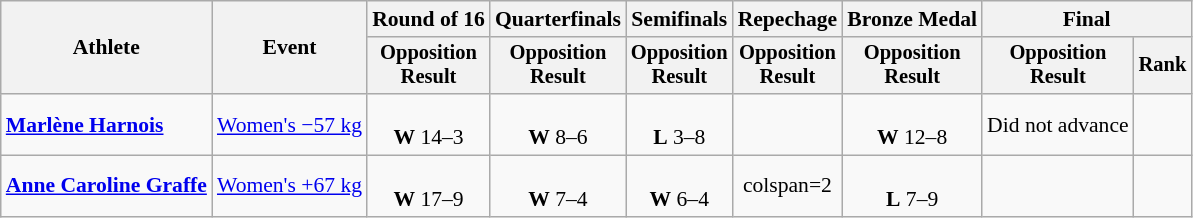<table class="wikitable" style="font-size:90%">
<tr>
<th rowspan="2">Athlete</th>
<th rowspan="2">Event</th>
<th>Round of 16</th>
<th>Quarterfinals</th>
<th>Semifinals</th>
<th>Repechage</th>
<th>Bronze Medal</th>
<th colspan=2>Final</th>
</tr>
<tr style="font-size:95%">
<th>Opposition<br>Result</th>
<th>Opposition<br>Result</th>
<th>Opposition<br>Result</th>
<th>Opposition<br>Result</th>
<th>Opposition<br>Result</th>
<th>Opposition<br>Result</th>
<th>Rank</th>
</tr>
<tr align=center>
<td align=left><strong><a href='#'>Marlène Harnois</a></strong></td>
<td align=left><a href='#'>Women's −57 kg</a></td>
<td><br><strong>W</strong> 14–3 </td>
<td><br><strong>W</strong> 8–6</td>
<td><br><strong>L</strong> 3–8</td>
<td></td>
<td><br><strong>W</strong> 12–8</td>
<td>Did not advance</td>
<td></td>
</tr>
<tr align=center>
<td align=left><strong><a href='#'>Anne Caroline Graffe</a></strong></td>
<td align=left><a href='#'>Women's +67 kg</a></td>
<td><br><strong>W</strong> 17–9</td>
<td><br><strong>W</strong> 7–4</td>
<td><br><strong>W</strong> 6–4</td>
<td>colspan=2 </td>
<td><br><strong>L</strong> 7–9</td>
<td></td>
</tr>
</table>
